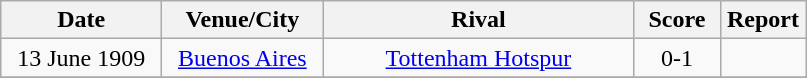<table class="wikitable" style="text-align:center">
<tr>
<th width=100px>Date</th>
<th width=100px>Venue/City</th>
<th width=200px>Rival</th>
<th width=50px>Score</th>
<th width=50px>Report</th>
</tr>
<tr>
<td>13 June 1909</td>
<td><a href='#'>Buenos Aires</a></td>
<td><a href='#'>Tottenham Hotspur</a></td>
<td>0-1</td>
<td></td>
</tr>
<tr>
</tr>
</table>
